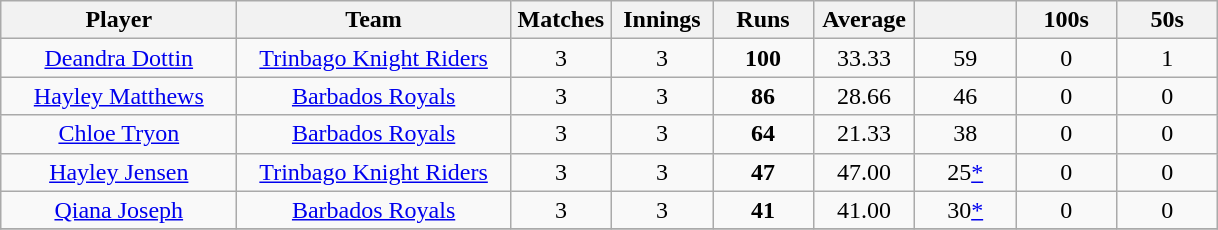<table class="wikitable" style="text-align:center;">
<tr>
<th width=150>Player</th>
<th width=175>Team</th>
<th width=60>Matches</th>
<th width=60>Innings</th>
<th width=60>Runs</th>
<th width=60>Average</th>
<th width=60></th>
<th width=60>100s</th>
<th width=60>50s</th>
</tr>
<tr>
<td><a href='#'>Deandra Dottin</a></td>
<td><a href='#'>Trinbago Knight Riders</a></td>
<td>3</td>
<td>3</td>
<td><strong>100</strong></td>
<td>33.33</td>
<td>59</td>
<td>0</td>
<td>1</td>
</tr>
<tr>
<td><a href='#'>Hayley Matthews</a></td>
<td><a href='#'>Barbados Royals</a></td>
<td>3</td>
<td>3</td>
<td><strong>86</strong></td>
<td>28.66</td>
<td>46</td>
<td>0</td>
<td>0</td>
</tr>
<tr>
<td><a href='#'>Chloe Tryon</a></td>
<td><a href='#'>Barbados Royals</a></td>
<td>3</td>
<td>3</td>
<td><strong>64</strong></td>
<td>21.33</td>
<td>38</td>
<td>0</td>
<td>0</td>
</tr>
<tr>
<td><a href='#'>Hayley Jensen</a></td>
<td><a href='#'>Trinbago Knight Riders</a></td>
<td>3</td>
<td>3</td>
<td><strong>47</strong></td>
<td>47.00</td>
<td>25<a href='#'>*</a></td>
<td>0</td>
<td>0</td>
</tr>
<tr>
<td><a href='#'>Qiana Joseph</a></td>
<td><a href='#'>Barbados Royals</a></td>
<td>3</td>
<td>3</td>
<td><strong>41</strong></td>
<td>41.00</td>
<td>30<a href='#'>*</a></td>
<td>0</td>
<td>0</td>
</tr>
<tr>
</tr>
</table>
